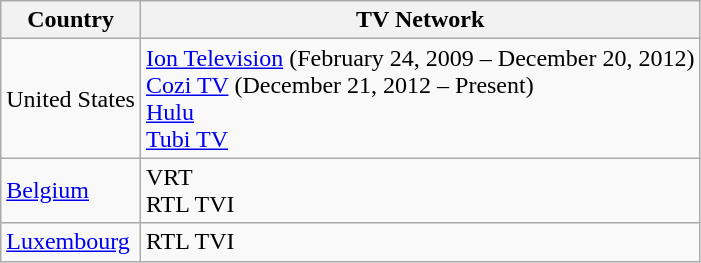<table class="wikitable">
<tr>
<th>Country</th>
<th>TV Network</th>
</tr>
<tr>
<td> United States</td>
<td><a href='#'>Ion Television</a> (February 24, 2009 – December 20, 2012)<br><a href='#'>Cozi TV</a> (December 21, 2012 – Present)<br><a href='#'>Hulu</a><br><a href='#'>Tubi TV</a></td>
</tr>
<tr>
<td> <a href='#'>Belgium</a></td>
<td>VRT<br>RTL TVI</td>
</tr>
<tr>
<td> <a href='#'>Luxembourg</a></td>
<td>RTL TVI</td>
</tr>
</table>
